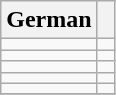<table class="wikitable">
<tr>
<th>German</th>
<th> </th>
</tr>
<tr>
<td></td>
<td></td>
</tr>
<tr>
<td></td>
<td></td>
</tr>
<tr>
<td></td>
<td></td>
</tr>
<tr>
<td></td>
<td></td>
</tr>
<tr>
<td></td>
<td></td>
</tr>
<tr>
</tr>
</table>
